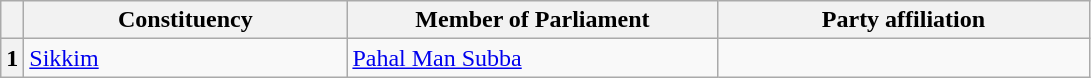<table class="wikitable sortable">
<tr style="text-align:center;">
<th></th>
<th style="width:13em">Constituency</th>
<th style="width:15em">Member of Parliament</th>
<th colspan="2" style="width:15em">Party affiliation</th>
</tr>
<tr>
<th>1</th>
<td><a href='#'>Sikkim</a></td>
<td><a href='#'>Pahal Man Subba</a></td>
<td></td>
</tr>
</table>
